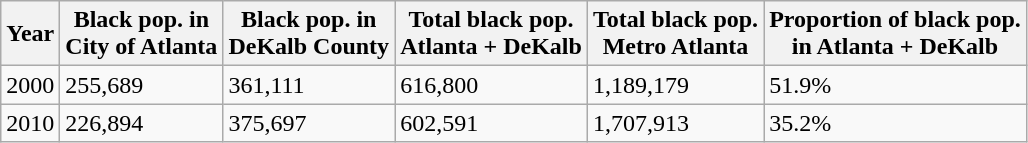<table class="wikitable">
<tr>
<th>Year</th>
<th>Black pop. in<br>City of Atlanta</th>
<th>Black pop. in<br>DeKalb County</th>
<th>Total black pop.<br>Atlanta + DeKalb</th>
<th>Total black pop.<br>Metro Atlanta</th>
<th>Proportion of black pop.<br>in Atlanta + DeKalb</th>
</tr>
<tr>
<td>2000</td>
<td>255,689</td>
<td>361,111</td>
<td>616,800</td>
<td>1,189,179</td>
<td>51.9%</td>
</tr>
<tr>
<td>2010</td>
<td>226,894</td>
<td>375,697</td>
<td>602,591</td>
<td>1,707,913</td>
<td>35.2%</td>
</tr>
</table>
